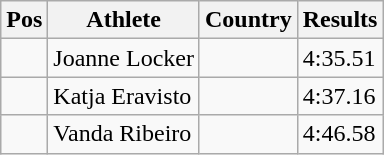<table class="wikitable">
<tr>
<th>Pos</th>
<th>Athlete</th>
<th>Country</th>
<th>Results</th>
</tr>
<tr>
<td align="center"></td>
<td>Joanne Locker</td>
<td></td>
<td>4:35.51</td>
</tr>
<tr>
<td align="center"></td>
<td>Katja Eravisto</td>
<td></td>
<td>4:37.16</td>
</tr>
<tr>
<td align="center"></td>
<td>Vanda Ribeiro</td>
<td></td>
<td>4:46.58</td>
</tr>
</table>
